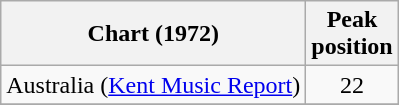<table class="wikitable">
<tr>
<th>Chart (1972)</th>
<th>Peak<br>position</th>
</tr>
<tr>
<td>Australia (<a href='#'>Kent Music Report</a>)</td>
<td align="center">22</td>
</tr>
<tr>
</tr>
</table>
